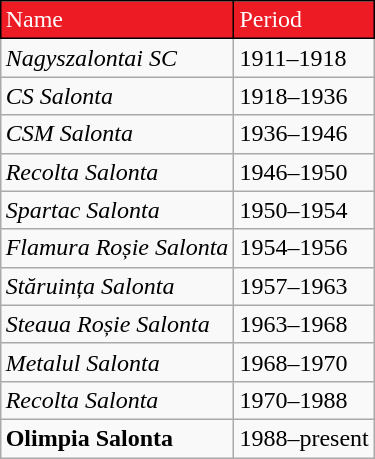<table class="wikitable" style="text-align: left" align="right">
<tr>
<td style="background:#ed1c24;color:#FFFFFF;border:1px solid #000000">Name</td>
<td style="background:#ed1c24;color:#FFFFFF;border:1px solid #000000">Period</td>
</tr>
<tr>
<td align=left><em>Nagyszalontai SC</em></td>
<td>1911–1918</td>
</tr>
<tr>
<td align=left><em>CS Salonta</em></td>
<td>1918–1936</td>
</tr>
<tr>
<td align=left><em>CSM Salonta</em></td>
<td>1936–1946</td>
</tr>
<tr>
<td align=left><em>Recolta Salonta</em></td>
<td>1946–1950</td>
</tr>
<tr>
<td align=left><em>Spartac Salonta</em></td>
<td>1950–1954</td>
</tr>
<tr>
<td align=left><em>Flamura Roșie Salonta</em></td>
<td>1954–1956</td>
</tr>
<tr>
<td align=left><em>Stăruința Salonta</em></td>
<td>1957–1963</td>
</tr>
<tr>
<td align=left><em>Steaua Roșie Salonta</em></td>
<td>1963–1968</td>
</tr>
<tr>
<td align=left><em>Metalul Salonta</em></td>
<td>1968–1970</td>
</tr>
<tr>
<td align=left><em>Recolta Salonta</em></td>
<td>1970–1988</td>
</tr>
<tr>
<td align=left><strong>Olimpia Salonta</strong></td>
<td>1988–present</td>
</tr>
</table>
